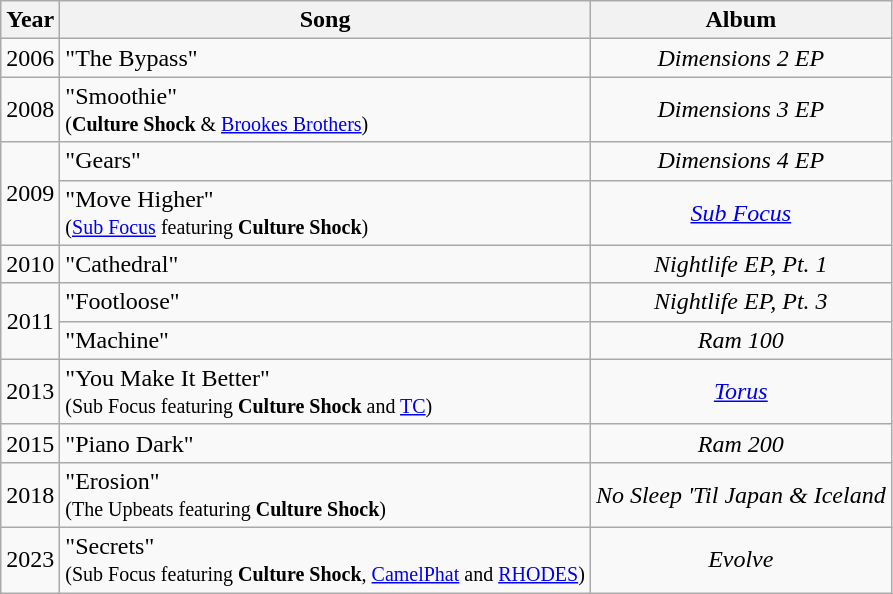<table class=wikitable>
<tr>
<th>Year</th>
<th>Song</th>
<th>Album</th>
</tr>
<tr>
<td style="text-align:center;">2006</td>
<td>"The Bypass"</td>
<td style="text-align:center;"><em>Dimensions 2 EP</em></td>
</tr>
<tr>
<td style="text-align:center;">2008</td>
<td>"Smoothie" <br><small>(<strong>Culture Shock</strong> & <a href='#'>Brookes Brothers</a>)</small></td>
<td style="text-align:center;"><em>Dimensions 3 EP</em></td>
</tr>
<tr>
<td style="text-align:center;" rowspan="2">2009</td>
<td>"Gears"</td>
<td style="text-align:center;"><em>Dimensions 4 EP</em></td>
</tr>
<tr>
<td>"Move Higher"<br><small>(<a href='#'>Sub Focus</a> featuring <strong>Culture Shock</strong>)</small></td>
<td style="text-align:center;"><em><a href='#'>Sub Focus</a></em></td>
</tr>
<tr>
<td style="text-align:center;">2010</td>
<td>"Cathedral"</td>
<td style="text-align:center;"><em>Nightlife EP, Pt. 1</em></td>
</tr>
<tr>
<td style="text-align:center;" rowspan="2">2011</td>
<td>"Footloose"</td>
<td style="text-align:center;"><em>Nightlife EP, Pt. 3</em></td>
</tr>
<tr>
<td>"Machine"</td>
<td style="text-align:center;"><em>Ram 100</em></td>
</tr>
<tr>
<td style="text-align:center;">2013</td>
<td>"You Make It Better"<br><small>(Sub Focus featuring <strong>Culture Shock</strong> and <a href='#'>TC</a>)</small></td>
<td style="text-align:center;"><em><a href='#'>Torus</a></em></td>
</tr>
<tr>
<td style="text-align:center;">2015</td>
<td>"Piano Dark"</td>
<td style="text-align:center;"><em>Ram 200</em></td>
</tr>
<tr>
<td style="text-align:center;">2018</td>
<td>"Erosion"<br><small>(The Upbeats featuring <strong>Culture Shock</strong>)</small></td>
<td style="text-align:center;"><em>No Sleep 'Til Japan & Iceland</em></td>
</tr>
<tr>
<td style="text-align:center;">2023</td>
<td>"Secrets"<br><small>(Sub Focus featuring <strong>Culture Shock</strong>, <a href='#'>CamelPhat</a> and <a href='#'>RHODES</a>)</small></td>
<td style="text-align:center;"><em>Evolve</em></td>
</tr>
</table>
